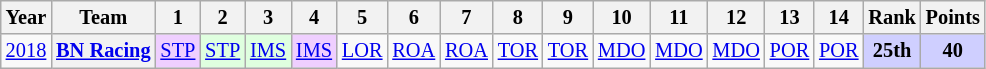<table class="wikitable" style="text-align:center; font-size:85%">
<tr>
<th>Year</th>
<th>Team</th>
<th>1</th>
<th>2</th>
<th>3</th>
<th>4</th>
<th>5</th>
<th>6</th>
<th>7</th>
<th>8</th>
<th>9</th>
<th>10</th>
<th>11</th>
<th>12</th>
<th>13</th>
<th>14</th>
<th>Rank</th>
<th>Points</th>
</tr>
<tr>
<td><a href='#'>2018</a></td>
<th nowrap><a href='#'>BN Racing</a></th>
<td style="background:#EFCFFF;"><a href='#'>STP</a><br></td>
<td style="background:#DFFFDF;"><a href='#'>STP</a><br></td>
<td style="background:#DFFFDF;"><a href='#'>IMS</a><br></td>
<td style="background:#EFCFFF;"><a href='#'>IMS</a><br></td>
<td><a href='#'>LOR</a></td>
<td><a href='#'>ROA</a></td>
<td><a href='#'>ROA</a></td>
<td><a href='#'>TOR</a></td>
<td><a href='#'>TOR</a></td>
<td><a href='#'>MDO</a></td>
<td><a href='#'>MDO</a></td>
<td><a href='#'>MDO</a></td>
<td><a href='#'>POR</a></td>
<td><a href='#'>POR</a></td>
<th style="background:#CFCFFF;">25th</th>
<th style="background:#CFCFFF;">40</th>
</tr>
</table>
